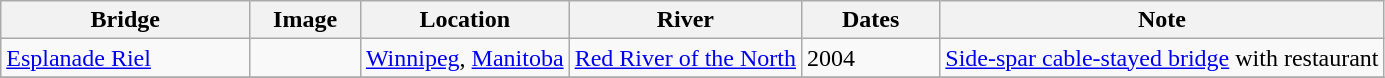<table class="wikitable sortable">
<tr>
<th width = 18%>Bridge</th>
<th width = 8% class="unsortable">Image</th>
<th>Location</th>
<th>River</th>
<th width = 10%>Dates</th>
<th class="unsortable">Note</th>
</tr>
<tr>
<td><a href='#'>Esplanade Riel</a></td>
<td></td>
<td><a href='#'>Winnipeg</a>, <a href='#'>Manitoba</a><br><small></small></td>
<td><a href='#'>Red River of the North</a></td>
<td>2004</td>
<td><a href='#'>Side-spar cable-stayed bridge</a> with restaurant</td>
</tr>
<tr>
</tr>
</table>
